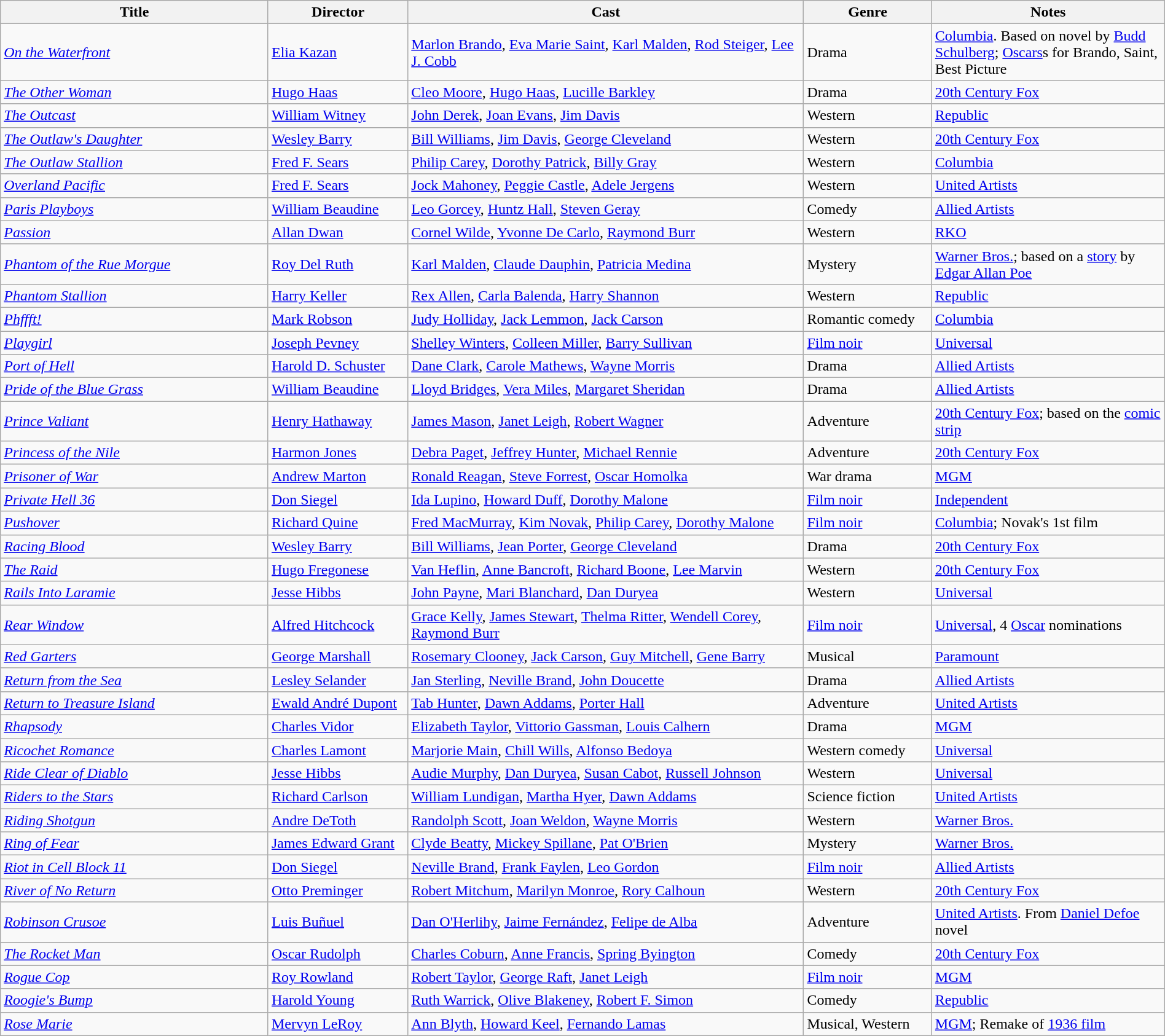<table class="wikitable sortable" style="width:100%;">
<tr>
<th style="width:23%;">Title</th>
<th style="width:12%;">Director</th>
<th style="width:34%;">Cast</th>
<th style="width:11%;">Genre</th>
<th style="width:20%;">Notes</th>
</tr>
<tr>
<td><em><a href='#'>On the Waterfront</a></em></td>
<td><a href='#'>Elia Kazan</a></td>
<td><a href='#'>Marlon Brando</a>, <a href='#'>Eva Marie Saint</a>, <a href='#'>Karl Malden</a>, <a href='#'>Rod Steiger</a>, <a href='#'>Lee J. Cobb</a></td>
<td>Drama</td>
<td><a href='#'>Columbia</a>. Based on novel by <a href='#'>Budd Schulberg</a>; <a href='#'>Oscars</a>s for Brando, Saint, Best Picture</td>
</tr>
<tr>
<td><em><a href='#'>The Other Woman</a></em></td>
<td><a href='#'>Hugo Haas</a></td>
<td><a href='#'>Cleo Moore</a>, <a href='#'>Hugo Haas</a>, <a href='#'>Lucille Barkley</a></td>
<td>Drama</td>
<td><a href='#'>20th Century Fox</a></td>
</tr>
<tr>
<td><em><a href='#'>The Outcast</a></em></td>
<td><a href='#'>William Witney</a></td>
<td><a href='#'>John Derek</a>, <a href='#'>Joan Evans</a>, <a href='#'>Jim Davis</a></td>
<td>Western</td>
<td><a href='#'>Republic</a></td>
</tr>
<tr>
<td><em><a href='#'>The Outlaw's Daughter</a></em></td>
<td><a href='#'>Wesley Barry</a></td>
<td><a href='#'>Bill Williams</a>, <a href='#'>Jim Davis</a>, <a href='#'>George Cleveland</a></td>
<td>Western</td>
<td><a href='#'>20th Century Fox</a></td>
</tr>
<tr>
<td><em><a href='#'>The Outlaw Stallion</a></em></td>
<td><a href='#'>Fred F. Sears</a></td>
<td><a href='#'>Philip Carey</a>, <a href='#'>Dorothy Patrick</a>, <a href='#'>Billy Gray</a></td>
<td>Western</td>
<td><a href='#'>Columbia</a></td>
</tr>
<tr>
<td><em><a href='#'>Overland Pacific</a></em></td>
<td><a href='#'>Fred F. Sears</a></td>
<td><a href='#'>Jock Mahoney</a>, <a href='#'>Peggie Castle</a>, <a href='#'>Adele Jergens</a></td>
<td>Western</td>
<td><a href='#'>United Artists</a></td>
</tr>
<tr>
<td><em><a href='#'>Paris Playboys</a></em></td>
<td><a href='#'>William Beaudine</a></td>
<td><a href='#'>Leo Gorcey</a>, <a href='#'>Huntz Hall</a>, <a href='#'>Steven Geray</a></td>
<td>Comedy</td>
<td><a href='#'>Allied Artists</a></td>
</tr>
<tr>
<td><em><a href='#'>Passion</a></em></td>
<td><a href='#'>Allan Dwan</a></td>
<td><a href='#'>Cornel Wilde</a>, <a href='#'>Yvonne De Carlo</a>, <a href='#'>Raymond Burr</a></td>
<td>Western</td>
<td><a href='#'>RKO</a></td>
</tr>
<tr>
<td><em><a href='#'>Phantom of the Rue Morgue</a></em></td>
<td><a href='#'>Roy Del Ruth</a></td>
<td><a href='#'>Karl Malden</a>, <a href='#'>Claude Dauphin</a>, <a href='#'>Patricia Medina</a></td>
<td>Mystery</td>
<td><a href='#'>Warner Bros.</a>; based on a <a href='#'>story</a> by <a href='#'>Edgar Allan Poe</a></td>
</tr>
<tr>
<td><em><a href='#'>Phantom Stallion</a></em></td>
<td><a href='#'>Harry Keller</a></td>
<td><a href='#'>Rex Allen</a>, <a href='#'>Carla Balenda</a>, <a href='#'>Harry Shannon</a></td>
<td>Western</td>
<td><a href='#'>Republic</a></td>
</tr>
<tr>
<td><em><a href='#'>Phffft!</a></em></td>
<td><a href='#'>Mark Robson</a></td>
<td><a href='#'>Judy Holliday</a>, <a href='#'>Jack Lemmon</a>, <a href='#'>Jack Carson</a></td>
<td>Romantic comedy</td>
<td><a href='#'>Columbia</a></td>
</tr>
<tr>
<td><em><a href='#'>Playgirl</a></em></td>
<td><a href='#'>Joseph Pevney</a></td>
<td><a href='#'>Shelley Winters</a>, <a href='#'>Colleen Miller</a>, <a href='#'>Barry Sullivan</a></td>
<td><a href='#'>Film noir</a></td>
<td><a href='#'>Universal</a></td>
</tr>
<tr>
<td><em><a href='#'>Port of Hell</a></em></td>
<td><a href='#'>Harold D. Schuster</a></td>
<td><a href='#'>Dane Clark</a>, <a href='#'>Carole Mathews</a>, <a href='#'>Wayne Morris</a></td>
<td>Drama</td>
<td><a href='#'>Allied Artists</a></td>
</tr>
<tr>
<td><em><a href='#'>Pride of the Blue Grass</a></em></td>
<td><a href='#'>William Beaudine</a></td>
<td><a href='#'>Lloyd Bridges</a>, <a href='#'>Vera Miles</a>, <a href='#'>Margaret Sheridan</a></td>
<td>Drama</td>
<td><a href='#'>Allied Artists</a></td>
</tr>
<tr>
<td><em><a href='#'>Prince Valiant</a></em></td>
<td><a href='#'>Henry Hathaway</a></td>
<td><a href='#'>James Mason</a>, <a href='#'>Janet Leigh</a>, <a href='#'>Robert Wagner</a></td>
<td>Adventure</td>
<td><a href='#'>20th Century Fox</a>; based on the <a href='#'>comic strip</a></td>
</tr>
<tr>
<td><em><a href='#'>Princess of the Nile</a></em></td>
<td><a href='#'>Harmon Jones</a></td>
<td><a href='#'>Debra Paget</a>, <a href='#'>Jeffrey Hunter</a>, <a href='#'>Michael Rennie</a></td>
<td>Adventure</td>
<td><a href='#'>20th Century Fox</a></td>
</tr>
<tr>
<td><em><a href='#'>Prisoner of War</a></em></td>
<td><a href='#'>Andrew Marton</a></td>
<td><a href='#'>Ronald Reagan</a>, <a href='#'>Steve Forrest</a>, <a href='#'>Oscar Homolka</a></td>
<td>War drama</td>
<td><a href='#'>MGM</a></td>
</tr>
<tr>
<td><em><a href='#'>Private Hell 36</a></em></td>
<td><a href='#'>Don Siegel</a></td>
<td><a href='#'>Ida Lupino</a>, <a href='#'>Howard Duff</a>, <a href='#'>Dorothy Malone</a></td>
<td><a href='#'>Film noir</a></td>
<td><a href='#'>Independent</a></td>
</tr>
<tr>
<td><em><a href='#'>Pushover</a></em></td>
<td><a href='#'>Richard Quine</a></td>
<td><a href='#'>Fred MacMurray</a>, <a href='#'>Kim Novak</a>, <a href='#'>Philip Carey</a>, <a href='#'>Dorothy Malone</a></td>
<td><a href='#'>Film noir</a></td>
<td><a href='#'>Columbia</a>; Novak's 1st film</td>
</tr>
<tr>
<td><em><a href='#'>Racing Blood</a></em></td>
<td><a href='#'>Wesley Barry</a></td>
<td><a href='#'>Bill Williams</a>, <a href='#'>Jean Porter</a>, <a href='#'>George Cleveland</a></td>
<td>Drama</td>
<td><a href='#'>20th Century Fox</a></td>
</tr>
<tr>
<td><em><a href='#'>The Raid</a></em></td>
<td><a href='#'>Hugo Fregonese</a></td>
<td><a href='#'>Van Heflin</a>, <a href='#'>Anne Bancroft</a>, <a href='#'>Richard Boone</a>, <a href='#'>Lee Marvin</a></td>
<td>Western</td>
<td><a href='#'>20th Century Fox</a></td>
</tr>
<tr>
<td><em><a href='#'>Rails Into Laramie</a></em></td>
<td><a href='#'>Jesse Hibbs</a></td>
<td><a href='#'>John Payne</a>, <a href='#'>Mari Blanchard</a>, <a href='#'>Dan Duryea</a></td>
<td>Western</td>
<td><a href='#'>Universal</a></td>
</tr>
<tr>
<td><em><a href='#'>Rear Window</a></em></td>
<td><a href='#'>Alfred Hitchcock</a></td>
<td><a href='#'>Grace Kelly</a>, <a href='#'>James Stewart</a>, <a href='#'>Thelma Ritter</a>, <a href='#'>Wendell Corey</a>, <a href='#'>Raymond Burr</a></td>
<td><a href='#'>Film noir</a></td>
<td><a href='#'>Universal</a>, 4 <a href='#'>Oscar</a> nominations</td>
</tr>
<tr>
<td><em><a href='#'>Red Garters</a></em></td>
<td><a href='#'>George Marshall</a></td>
<td><a href='#'>Rosemary Clooney</a>, <a href='#'>Jack Carson</a>, <a href='#'>Guy Mitchell</a>, <a href='#'>Gene Barry</a></td>
<td>Musical</td>
<td><a href='#'>Paramount</a></td>
</tr>
<tr>
<td><em><a href='#'>Return from the Sea</a></em></td>
<td><a href='#'>Lesley Selander</a></td>
<td><a href='#'>Jan Sterling</a>, <a href='#'>Neville Brand</a>, <a href='#'>John Doucette</a></td>
<td>Drama</td>
<td><a href='#'>Allied Artists</a></td>
</tr>
<tr>
<td><em><a href='#'>Return to Treasure Island</a></em></td>
<td><a href='#'>Ewald André Dupont</a></td>
<td><a href='#'>Tab Hunter</a>, <a href='#'>Dawn Addams</a>, <a href='#'>Porter Hall</a></td>
<td>Adventure</td>
<td><a href='#'>United Artists</a></td>
</tr>
<tr>
<td><em><a href='#'>Rhapsody</a></em></td>
<td><a href='#'>Charles Vidor</a></td>
<td><a href='#'>Elizabeth Taylor</a>, <a href='#'>Vittorio Gassman</a>, <a href='#'>Louis Calhern</a></td>
<td>Drama</td>
<td><a href='#'>MGM</a></td>
</tr>
<tr>
<td><em><a href='#'>Ricochet Romance</a></em></td>
<td><a href='#'>Charles Lamont</a></td>
<td><a href='#'>Marjorie Main</a>, <a href='#'>Chill Wills</a>, <a href='#'>Alfonso Bedoya</a></td>
<td>Western comedy</td>
<td><a href='#'>Universal</a></td>
</tr>
<tr>
<td><em><a href='#'>Ride Clear of Diablo</a></em></td>
<td><a href='#'>Jesse Hibbs</a></td>
<td><a href='#'>Audie Murphy</a>, <a href='#'>Dan Duryea</a>, <a href='#'>Susan Cabot</a>, <a href='#'>Russell Johnson</a></td>
<td>Western</td>
<td><a href='#'>Universal</a></td>
</tr>
<tr>
<td><em><a href='#'>Riders to the Stars</a></em></td>
<td><a href='#'>Richard Carlson</a></td>
<td><a href='#'>William Lundigan</a>, <a href='#'>Martha Hyer</a>, <a href='#'>Dawn Addams</a></td>
<td>Science fiction</td>
<td><a href='#'>United Artists</a></td>
</tr>
<tr>
<td><em><a href='#'>Riding Shotgun</a></em></td>
<td><a href='#'>Andre DeToth</a></td>
<td><a href='#'>Randolph Scott</a>, <a href='#'>Joan Weldon</a>, <a href='#'>Wayne Morris</a></td>
<td>Western</td>
<td><a href='#'>Warner Bros.</a></td>
</tr>
<tr>
<td><em><a href='#'>Ring of Fear</a></em></td>
<td><a href='#'>James Edward Grant</a></td>
<td><a href='#'>Clyde Beatty</a>, <a href='#'>Mickey Spillane</a>, <a href='#'>Pat O'Brien</a></td>
<td>Mystery</td>
<td><a href='#'>Warner Bros.</a></td>
</tr>
<tr>
<td><em><a href='#'>Riot in Cell Block 11</a></em></td>
<td><a href='#'>Don Siegel</a></td>
<td><a href='#'>Neville Brand</a>, <a href='#'>Frank Faylen</a>, <a href='#'>Leo Gordon</a></td>
<td><a href='#'>Film noir</a></td>
<td><a href='#'>Allied Artists</a></td>
</tr>
<tr>
<td><em><a href='#'>River of No Return</a></em></td>
<td><a href='#'>Otto Preminger</a></td>
<td><a href='#'>Robert Mitchum</a>, <a href='#'>Marilyn Monroe</a>, <a href='#'>Rory Calhoun</a></td>
<td>Western</td>
<td><a href='#'>20th Century Fox</a></td>
</tr>
<tr>
<td><em><a href='#'>Robinson Crusoe</a></em></td>
<td><a href='#'>Luis Buñuel</a></td>
<td><a href='#'>Dan O'Herlihy</a>, <a href='#'>Jaime Fernández</a>, <a href='#'>Felipe de Alba</a></td>
<td>Adventure</td>
<td><a href='#'>United Artists</a>. From <a href='#'>Daniel Defoe</a> novel</td>
</tr>
<tr>
<td><em><a href='#'>The Rocket Man</a></em></td>
<td><a href='#'>Oscar Rudolph</a></td>
<td><a href='#'>Charles Coburn</a>, <a href='#'>Anne Francis</a>, <a href='#'>Spring Byington</a></td>
<td>Comedy</td>
<td><a href='#'>20th Century Fox</a></td>
</tr>
<tr>
<td><em><a href='#'>Rogue Cop</a></em></td>
<td><a href='#'>Roy Rowland</a></td>
<td><a href='#'>Robert Taylor</a>, <a href='#'>George Raft</a>, <a href='#'>Janet Leigh</a></td>
<td><a href='#'>Film noir</a></td>
<td><a href='#'>MGM</a></td>
</tr>
<tr>
<td><em><a href='#'>Roogie's Bump</a></em></td>
<td><a href='#'>Harold Young</a></td>
<td><a href='#'>Ruth Warrick</a>, <a href='#'>Olive Blakeney</a>, <a href='#'>Robert F. Simon</a></td>
<td>Comedy</td>
<td><a href='#'>Republic</a></td>
</tr>
<tr>
<td><em><a href='#'>Rose Marie</a></em></td>
<td><a href='#'>Mervyn LeRoy</a></td>
<td><a href='#'>Ann Blyth</a>, <a href='#'>Howard Keel</a>, <a href='#'>Fernando Lamas</a></td>
<td>Musical, Western</td>
<td><a href='#'>MGM</a>; Remake of <a href='#'>1936 film</a></td>
</tr>
</table>
